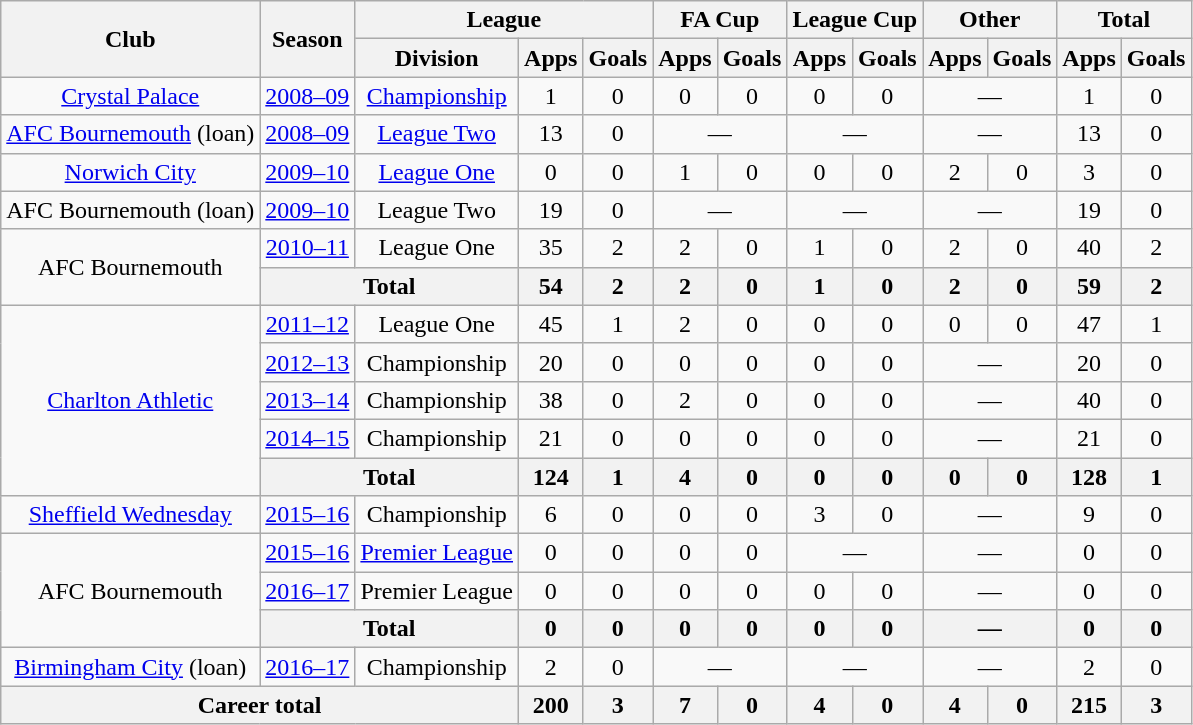<table class="wikitable" style="text-align: center">
<tr>
<th rowspan=2>Club</th>
<th rowspan=2>Season</th>
<th colspan=3>League</th>
<th colspan=2>FA Cup</th>
<th colspan=2>League Cup</th>
<th colspan=2>Other</th>
<th colspan=2>Total</th>
</tr>
<tr>
<th>Division</th>
<th>Apps</th>
<th>Goals</th>
<th>Apps</th>
<th>Goals</th>
<th>Apps</th>
<th>Goals</th>
<th>Apps</th>
<th>Goals</th>
<th>Apps</th>
<th>Goals</th>
</tr>
<tr>
<td><a href='#'>Crystal Palace</a></td>
<td><a href='#'>2008–09</a></td>
<td><a href='#'>Championship</a></td>
<td>1</td>
<td>0</td>
<td>0</td>
<td>0</td>
<td>0</td>
<td>0</td>
<td colspan=2>—</td>
<td>1</td>
<td>0</td>
</tr>
<tr>
<td><a href='#'>AFC Bournemouth</a> (loan)</td>
<td><a href='#'>2008–09</a></td>
<td><a href='#'>League Two</a></td>
<td>13</td>
<td>0</td>
<td colspan=2>—</td>
<td colspan=2>—</td>
<td colspan=2>—</td>
<td>13</td>
<td>0</td>
</tr>
<tr>
<td><a href='#'>Norwich City</a></td>
<td><a href='#'>2009–10</a></td>
<td><a href='#'>League One</a></td>
<td>0</td>
<td>0</td>
<td>1</td>
<td>0</td>
<td>0</td>
<td>0</td>
<td>2</td>
<td>0</td>
<td>3</td>
<td>0</td>
</tr>
<tr>
<td>AFC Bournemouth (loan)</td>
<td><a href='#'>2009–10</a></td>
<td>League Two</td>
<td>19</td>
<td>0</td>
<td colspan=2>—</td>
<td colspan=2>—</td>
<td colspan=2>—</td>
<td>19</td>
<td>0</td>
</tr>
<tr>
<td rowspan=2>AFC Bournemouth</td>
<td><a href='#'>2010–11</a></td>
<td>League One</td>
<td>35</td>
<td>2</td>
<td>2</td>
<td>0</td>
<td>1</td>
<td>0</td>
<td>2</td>
<td>0</td>
<td>40</td>
<td>2</td>
</tr>
<tr>
<th colspan=2>Total</th>
<th>54</th>
<th>2</th>
<th>2</th>
<th>0</th>
<th>1</th>
<th>0</th>
<th>2</th>
<th>0</th>
<th>59</th>
<th>2</th>
</tr>
<tr>
<td rowspan=5><a href='#'>Charlton Athletic</a></td>
<td><a href='#'>2011–12</a></td>
<td>League One</td>
<td>45</td>
<td>1</td>
<td>2</td>
<td>0</td>
<td>0</td>
<td>0</td>
<td>0</td>
<td>0</td>
<td>47</td>
<td>1</td>
</tr>
<tr>
<td><a href='#'>2012–13</a></td>
<td>Championship</td>
<td>20</td>
<td>0</td>
<td>0</td>
<td>0</td>
<td>0</td>
<td>0</td>
<td colspan=2>—</td>
<td>20</td>
<td>0</td>
</tr>
<tr>
<td><a href='#'>2013–14</a></td>
<td>Championship</td>
<td>38</td>
<td>0</td>
<td>2</td>
<td>0</td>
<td>0</td>
<td>0</td>
<td colspan=2>—</td>
<td>40</td>
<td>0</td>
</tr>
<tr>
<td><a href='#'>2014–15</a></td>
<td>Championship</td>
<td>21</td>
<td>0</td>
<td>0</td>
<td>0</td>
<td>0</td>
<td>0</td>
<td colspan=2>—</td>
<td>21</td>
<td>0</td>
</tr>
<tr>
<th colspan=2>Total</th>
<th>124</th>
<th>1</th>
<th>4</th>
<th>0</th>
<th>0</th>
<th>0</th>
<th>0</th>
<th>0</th>
<th>128</th>
<th>1</th>
</tr>
<tr>
<td><a href='#'>Sheffield Wednesday</a></td>
<td><a href='#'>2015–16</a></td>
<td>Championship</td>
<td>6</td>
<td>0</td>
<td>0</td>
<td>0</td>
<td>3</td>
<td>0</td>
<td colspan=2>—</td>
<td>9</td>
<td>0</td>
</tr>
<tr>
<td rowspan=3>AFC Bournemouth</td>
<td><a href='#'>2015–16</a></td>
<td><a href='#'>Premier League</a></td>
<td>0</td>
<td>0</td>
<td>0</td>
<td>0</td>
<td colspan=2>—</td>
<td colspan=2>—</td>
<td>0</td>
<td>0</td>
</tr>
<tr>
<td><a href='#'>2016–17</a></td>
<td>Premier League</td>
<td>0</td>
<td>0</td>
<td>0</td>
<td>0</td>
<td>0</td>
<td>0</td>
<td colspan=2>—</td>
<td>0</td>
<td>0</td>
</tr>
<tr>
<th colspan=2>Total</th>
<th>0</th>
<th>0</th>
<th>0</th>
<th>0</th>
<th>0</th>
<th>0</th>
<th colspan=2>—</th>
<th>0</th>
<th>0</th>
</tr>
<tr>
<td><a href='#'>Birmingham City</a> (loan)</td>
<td><a href='#'>2016–17</a></td>
<td>Championship</td>
<td>2</td>
<td>0</td>
<td colspan=2>—</td>
<td colspan=2>—</td>
<td colspan=2>—</td>
<td>2</td>
<td>0</td>
</tr>
<tr>
<th colspan=3>Career total</th>
<th>200</th>
<th>3</th>
<th>7</th>
<th>0</th>
<th>4</th>
<th>0</th>
<th>4</th>
<th>0</th>
<th>215</th>
<th>3</th>
</tr>
</table>
